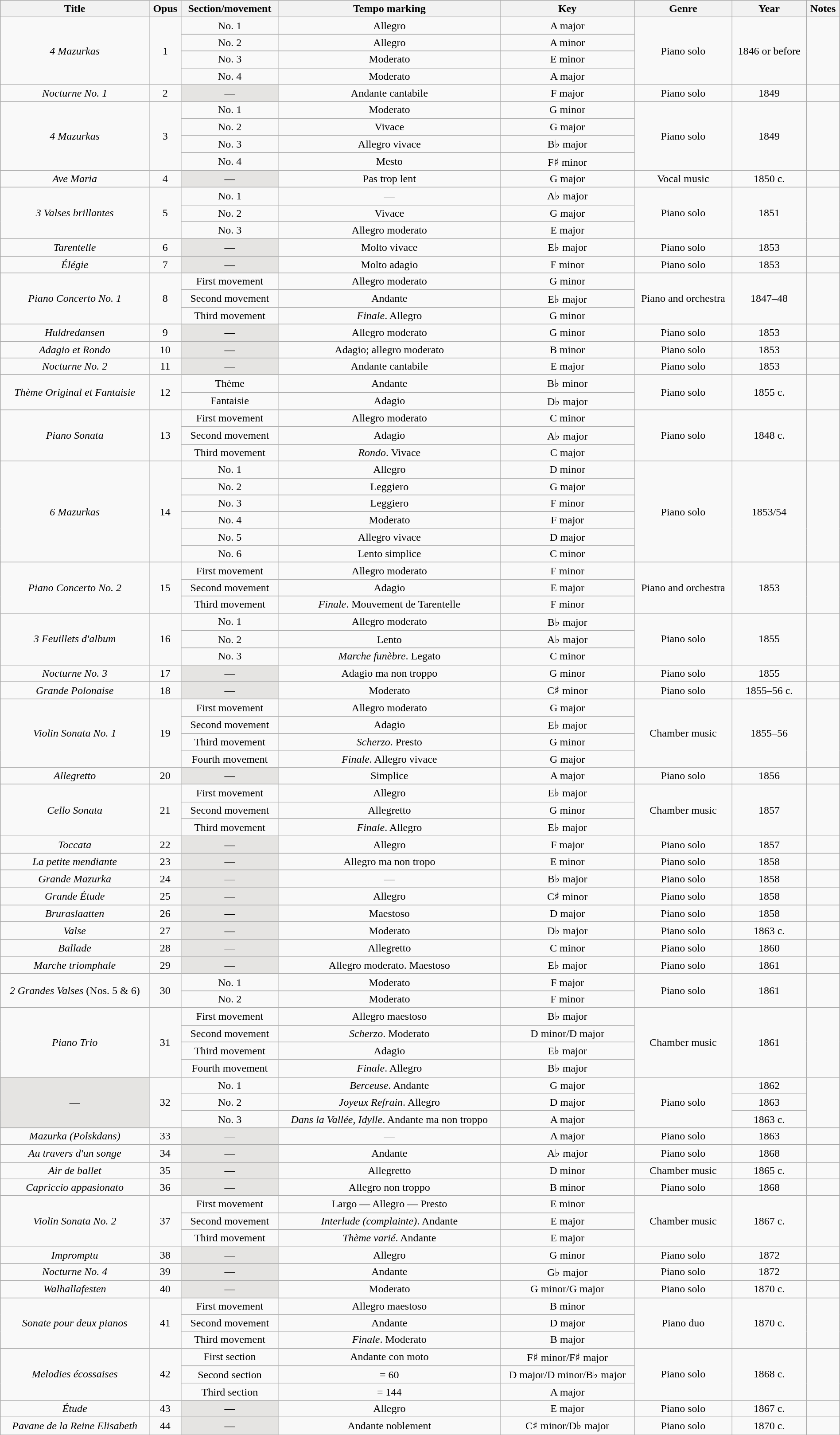<table class="wikitable sortable" style="width:100%; text-align: center">
<tr>
<th data-sort-type="number";>Title</th>
<th data-sort-type="number";  class="unsortable">Opus</th>
<th data-sort-type="number";  class="unsortable">Section/movement</th>
<th data-sort-type="number" ;>Tempo marking</th>
<th data-sort-type="number" ;>Key</th>
<th data-sort-type="number";>Genre</th>
<th data-sort-type="number";>Year</th>
<th data-sort-type="number";  class="unsortable">Notes</th>
</tr>
<tr>
<td rowspan="4"><em>4 Mazurkas</em></td>
<td rowspan="4">1</td>
<td>No. 1</td>
<td>Allegro</td>
<td>A major</td>
<td rowspan="4">Piano solo</td>
<td rowspan="4">1846 or before</td>
<td rowspan="4"></td>
</tr>
<tr>
<td>No. 2</td>
<td>Allegro</td>
<td>A minor</td>
</tr>
<tr>
<td>No. 3</td>
<td>Moderato</td>
<td>E minor</td>
</tr>
<tr>
<td>No. 4</td>
<td>Moderato</td>
<td>A major</td>
</tr>
<tr>
<td><em>Nocturne No. 1</em></td>
<td>2</td>
<td style="background-color:#E5E4E2;">—</td>
<td>Andante cantabile</td>
<td>F major</td>
<td>Piano solo</td>
<td>1849</td>
<td></td>
</tr>
<tr>
<td rowspan="4"><em>4 Mazurkas</em></td>
<td rowspan="4">3</td>
<td>No. 1</td>
<td>Moderato</td>
<td>G minor</td>
<td rowspan="4">Piano solo</td>
<td rowspan="4">1849</td>
<td rowspan="4"></td>
</tr>
<tr>
<td>No. 2</td>
<td>Vivace</td>
<td>G major</td>
</tr>
<tr>
<td>No. 3</td>
<td>Allegro vivace</td>
<td>B♭ major</td>
</tr>
<tr>
<td>No. 4</td>
<td>Mesto</td>
<td>F♯ minor</td>
</tr>
<tr>
<td><em>Ave Maria</em></td>
<td>4</td>
<td style="background-color:#E5E4E2;">—</td>
<td>Pas trop lent</td>
<td>G major</td>
<td>Vocal music</td>
<td>1850 c.</td>
<td></td>
</tr>
<tr>
<td rowspan="3"><em>3 Valses brillantes</em></td>
<td rowspan="3">5</td>
<td>No. 1</td>
<td>—</td>
<td>A♭ major</td>
<td rowspan="3">Piano solo</td>
<td rowspan="3">1851</td>
<td rowspan="3"></td>
</tr>
<tr>
<td>No. 2</td>
<td>Vivace</td>
<td>G major</td>
</tr>
<tr>
<td>No. 3</td>
<td>Allegro moderato</td>
<td>E major</td>
</tr>
<tr>
<td><em>Tarentelle</em></td>
<td>6</td>
<td style="background-color:#E5E4E2;">—</td>
<td>Molto vivace</td>
<td>E♭ major</td>
<td>Piano solo</td>
<td>1853</td>
<td></td>
</tr>
<tr>
<td><em>Élégie</em></td>
<td>7</td>
<td style="background-color:#E5E4E2;">—</td>
<td>Molto adagio</td>
<td>F minor</td>
<td>Piano solo</td>
<td>1853</td>
<td></td>
</tr>
<tr>
<td rowspan="3"><em>Piano Concerto No. 1</em></td>
<td rowspan="3">8</td>
<td>First movement</td>
<td>Allegro moderato</td>
<td>G minor</td>
<td rowspan="3">Piano and orchestra</td>
<td rowspan="3">1847–48</td>
<td rowspan="3"></td>
</tr>
<tr>
<td>Second movement</td>
<td>Andante</td>
<td>E♭ major</td>
</tr>
<tr>
<td>Third movement</td>
<td><em>Finale</em>. Allegro</td>
<td>G minor</td>
</tr>
<tr>
<td><em>Huldredansen</em></td>
<td>9</td>
<td style="background-color:#E5E4E2;">—</td>
<td>Allegro moderato</td>
<td>G minor</td>
<td>Piano solo</td>
<td>1853</td>
<td></td>
</tr>
<tr>
<td><em>Adagio et Rondo</em></td>
<td>10</td>
<td style="background-color:#E5E4E2;">—</td>
<td>Adagio; allegro moderato</td>
<td>B minor</td>
<td>Piano solo</td>
<td>1853</td>
<td></td>
</tr>
<tr>
<td><em>Nocturne No. 2</em></td>
<td>11</td>
<td style="background-color:#E5E4E2;">—</td>
<td>Andante cantabile</td>
<td>E major</td>
<td>Piano solo</td>
<td>1853</td>
<td></td>
</tr>
<tr>
<td rowspan="2"><em>Thème Original et Fantaisie</em></td>
<td rowspan="2">12</td>
<td>Thème</td>
<td>Andante</td>
<td>B♭ minor</td>
<td rowspan="2">Piano solo</td>
<td rowspan="2">1855 c.</td>
<td rowspan="2"></td>
</tr>
<tr>
<td>Fantaisie</td>
<td>Adagio</td>
<td>D♭ major</td>
</tr>
<tr>
<td rowspan="3"><em>Piano Sonata</em></td>
<td rowspan="3">13</td>
<td>First movement</td>
<td>Allegro moderato</td>
<td>C minor</td>
<td rowspan="3">Piano solo</td>
<td rowspan="3">1848 c.</td>
<td rowspan="3"></td>
</tr>
<tr>
<td>Second movement</td>
<td>Adagio</td>
<td>A♭ major</td>
</tr>
<tr>
<td>Third movement</td>
<td><em>Rondo</em>. Vivace</td>
<td>C major</td>
</tr>
<tr>
<td rowspan="6"><em>6 Mazurkas</em></td>
<td rowspan="6">14</td>
<td>No. 1</td>
<td>Allegro</td>
<td>D minor</td>
<td rowspan="6">Piano solo</td>
<td rowspan="6">1853/54</td>
<td rowspan="6"></td>
</tr>
<tr>
<td>No. 2</td>
<td>Leggiero</td>
<td>G major</td>
</tr>
<tr>
<td>No. 3</td>
<td>Leggiero</td>
<td>F minor</td>
</tr>
<tr>
<td>No. 4</td>
<td>Moderato</td>
<td>F major</td>
</tr>
<tr>
<td>No. 5</td>
<td>Allegro vivace</td>
<td>D major</td>
</tr>
<tr>
<td>No. 6</td>
<td>Lento simplice</td>
<td>C minor</td>
</tr>
<tr>
<td rowspan="3"><em>Piano Concerto No. 2</em></td>
<td rowspan="3">15</td>
<td>First movement</td>
<td>Allegro moderato</td>
<td>F minor</td>
<td rowspan="3">Piano and orchestra</td>
<td rowspan="3">1853</td>
<td rowspan="3"></td>
</tr>
<tr>
<td>Second movement</td>
<td>Adagio</td>
<td>E major</td>
</tr>
<tr>
<td>Third movement</td>
<td><em>Finale</em>. Mouvement de Tarentelle</td>
<td>F minor</td>
</tr>
<tr>
<td rowspan="3"><em>3 Feuillets d'album</em></td>
<td rowspan="3">16</td>
<td>No. 1</td>
<td>Allegro moderato</td>
<td>B♭ major</td>
<td rowspan="3">Piano solo</td>
<td rowspan="3">1855</td>
<td rowspan="3"></td>
</tr>
<tr>
<td>No. 2</td>
<td>Lento</td>
<td>A♭ major</td>
</tr>
<tr>
<td>No. 3</td>
<td><em>Marche funèbre</em>. Legato</td>
<td>C minor</td>
</tr>
<tr>
<td><em>Nocturne No. 3</em></td>
<td>17</td>
<td style="background-color:#E5E4E2;">—</td>
<td>Adagio ma non troppo</td>
<td>G minor</td>
<td>Piano solo</td>
<td>1855</td>
<td></td>
</tr>
<tr>
<td><em>Grande Polonaise</em></td>
<td>18</td>
<td style="background-color:#E5E4E2;">—</td>
<td>Moderato</td>
<td>C♯ minor</td>
<td>Piano solo</td>
<td>1855–56 c.</td>
<td></td>
</tr>
<tr>
<td rowspan="4"><em>Violin Sonata No. 1</em></td>
<td rowspan="4">19</td>
<td>First movement</td>
<td>Allegro moderato</td>
<td>G major</td>
<td rowspan="4">Chamber music</td>
<td rowspan="4">1855–56</td>
<td rowspan="4"></td>
</tr>
<tr>
<td>Second movement</td>
<td>Adagio</td>
<td>E♭ major</td>
</tr>
<tr>
<td>Third movement</td>
<td><em>Scherzo</em>. Presto</td>
<td>G minor</td>
</tr>
<tr>
<td>Fourth movement</td>
<td><em>Finale</em>. Allegro vivace</td>
<td>G major</td>
</tr>
<tr>
<td><em>Allegretto</em></td>
<td>20</td>
<td style="background-color:#E5E4E2;">—</td>
<td>Simplice</td>
<td>A major</td>
<td>Piano solo</td>
<td>1856</td>
<td></td>
</tr>
<tr>
<td rowspan="3"><em>Cello Sonata</em></td>
<td rowspan="3">21</td>
<td>First movement</td>
<td>Allegro</td>
<td rowspan-"3">E♭ major</td>
<td rowspan="3">Chamber music</td>
<td rowspan="3">1857</td>
<td rowspan="3"></td>
</tr>
<tr>
<td>Second movement</td>
<td>Allegretto</td>
<td>G minor</td>
</tr>
<tr>
<td>Third movement</td>
<td><em>Finale</em>. Allegro</td>
<td>E♭ major</td>
</tr>
<tr>
<td><em>Toccata</em></td>
<td>22</td>
<td style="background-color:#E5E4E2;">—</td>
<td>Allegro</td>
<td>F major</td>
<td>Piano solo</td>
<td>1857</td>
<td></td>
</tr>
<tr>
<td><em>La petite mendiante</em></td>
<td>23</td>
<td style="background-color:#E5E4E2;">—</td>
<td>Allegro ma non tropo</td>
<td>E minor</td>
<td>Piano solo</td>
<td>1858</td>
<td></td>
</tr>
<tr>
<td><em>Grande Mazurka</em></td>
<td>24</td>
<td style="background-color:#E5E4E2;">—</td>
<td>—</td>
<td>B♭ major</td>
<td>Piano solo</td>
<td>1858</td>
<td></td>
</tr>
<tr>
<td><em>Grande Étude</em></td>
<td>25</td>
<td style="background-color:#E5E4E2;">—</td>
<td>Allegro</td>
<td>C♯ minor</td>
<td>Piano solo</td>
<td>1858</td>
<td></td>
</tr>
<tr>
<td><em>Bruraslaatten</em></td>
<td>26</td>
<td style="background-color:#E5E4E2;">—</td>
<td>Maestoso</td>
<td>D major</td>
<td>Piano solo</td>
<td>1858</td>
<td></td>
</tr>
<tr>
<td><em>Valse</em></td>
<td>27</td>
<td style="background-color:#E5E4E2;">—</td>
<td>Moderato</td>
<td>D♭ major</td>
<td>Piano solo</td>
<td>1863 c.</td>
<td></td>
</tr>
<tr>
<td><em>Ballade</em></td>
<td>28</td>
<td style="background-color:#E5E4E2;">—</td>
<td>Allegretto</td>
<td>C minor</td>
<td>Piano solo</td>
<td>1860</td>
<td></td>
</tr>
<tr>
<td><em>Marche triomphale</em></td>
<td>29</td>
<td style="background-color:#E5E4E2;">—</td>
<td>Allegro moderato. Maestoso</td>
<td>E♭ major</td>
<td>Piano solo</td>
<td>1861</td>
<td></td>
</tr>
<tr>
<td rowspan="2"><em>2 Grandes Valses</em> (Nos. 5 & 6)</td>
<td rowspan="2">30</td>
<td>No. 1</td>
<td>Moderato</td>
<td>F major</td>
<td rowspan="2">Piano solo</td>
<td rowspan="2">1861</td>
<td rowspan="2"></td>
</tr>
<tr>
<td>No. 2</td>
<td>Moderato</td>
<td>F minor</td>
</tr>
<tr>
<td rowspan="4"><em>Piano Trio</em></td>
<td rowspan="4">31</td>
<td>First movement</td>
<td>Allegro maestoso</td>
<td>B♭ major</td>
<td rowspan="4">Chamber music</td>
<td rowspan="4">1861</td>
<td rowspan="4"></td>
</tr>
<tr>
<td>Second movement</td>
<td><em>Scherzo</em>. Moderato</td>
<td>D minor/D major</td>
</tr>
<tr>
<td>Third movement</td>
<td>Adagio</td>
<td>E♭ major</td>
</tr>
<tr>
<td>Fourth movement</td>
<td><em>Finale</em>. Allegro</td>
<td>B♭ major</td>
</tr>
<tr>
<td rowspan="3" style="background-color:#E5E4E2;">—</td>
<td rowspan="3">32</td>
<td>No. 1</td>
<td><em>Berceuse</em>. Andante</td>
<td>G major</td>
<td rowspan="3">Piano solo</td>
<td>1862</td>
<td rowspan="3"></td>
</tr>
<tr>
<td>No. 2</td>
<td><em>Joyeux Refrain</em>. Allegro</td>
<td>D major</td>
<td>1863</td>
</tr>
<tr>
<td>No. 3</td>
<td><em>Dans la Vallée, Idylle</em>. Andante ma non troppo</td>
<td>A major</td>
<td>1863 c.</td>
</tr>
<tr>
<td><em>Mazurka (Polskdans)</em></td>
<td>33</td>
<td style="background-color:#E5E4E2;">—</td>
<td>—</td>
<td>A major</td>
<td>Piano solo</td>
<td>1863</td>
<td></td>
</tr>
<tr>
<td><em>Au travers d'un songe</em></td>
<td>34</td>
<td style="background-color:#E5E4E2;">—</td>
<td>Andante</td>
<td>A♭ major</td>
<td>Piano solo</td>
<td>1868</td>
<td></td>
</tr>
<tr>
<td><em>Air de ballet</em></td>
<td>35</td>
<td style="background-color:#E5E4E2;">—</td>
<td>Allegretto</td>
<td>D minor</td>
<td>Chamber music</td>
<td>1865 c.</td>
<td></td>
</tr>
<tr>
<td><em>Capriccio appasionato</em></td>
<td>36</td>
<td style="background-color:#E5E4E2;">—</td>
<td>Allegro non troppo</td>
<td>B minor</td>
<td>Piano solo</td>
<td>1868</td>
<td></td>
</tr>
<tr>
<td rowspan= "3"><em>Violin Sonata No. 2</em></td>
<td rowspan= "3">37</td>
<td>First movement</td>
<td>Largo — Allegro — Presto</td>
<td>E minor</td>
<td rowspan= "3">Chamber music</td>
<td rowspan= "3">1867 c.</td>
<td rowspan= "3"></td>
</tr>
<tr>
<td>Second movement</td>
<td><em>Interlude (complainte)</em>. Andante</td>
<td>E major</td>
</tr>
<tr>
<td>Third movement</td>
<td><em>Thème varié</em>. Andante</td>
<td>E major</td>
</tr>
<tr>
<td><em>Impromptu</em></td>
<td>38</td>
<td style="background-color:#E5E4E2;">—</td>
<td>Allegro</td>
<td>G minor</td>
<td>Piano solo</td>
<td>1872</td>
<td></td>
</tr>
<tr>
<td><em>Nocturne No. 4</em></td>
<td>39</td>
<td style="background-color:#E5E4E2;">—</td>
<td>Andante</td>
<td>G♭ major</td>
<td>Piano solo</td>
<td>1872</td>
<td></td>
</tr>
<tr>
<td><em>Walhallafesten</em></td>
<td>40</td>
<td style="background-color:#E5E4E2;">—</td>
<td>Moderato</td>
<td>G minor/G major</td>
<td>Piano solo</td>
<td>1870 c.</td>
<td></td>
</tr>
<tr>
<td rowspan="3"><em>Sonate pour deux pianos</em></td>
<td rowspan="3">41</td>
<td>First movement</td>
<td>Allegro maestoso</td>
<td>B minor</td>
<td rowspan="3">Piano duo</td>
<td rowspan="3">1870 c.</td>
<td rowspan="3"></td>
</tr>
<tr>
<td>Second movement</td>
<td>Andante</td>
<td>D major</td>
</tr>
<tr>
<td>Third movement</td>
<td><em>Finale</em>. Moderato</td>
<td>B major</td>
</tr>
<tr>
<td rowspan="3"><em>Melodies écossaises</em></td>
<td rowspan="3">42</td>
<td>First section</td>
<td>Andante con moto</td>
<td>F♯ minor/F♯ major</td>
<td rowspan="3">Piano solo</td>
<td rowspan="3">1868 c.</td>
<td rowspan="3"></td>
</tr>
<tr>
<td>Second section</td>
<td> = 60</td>
<td>D major/D minor/B♭ major</td>
</tr>
<tr>
<td>Third section</td>
<td> = 144</td>
<td>A major</td>
</tr>
<tr>
<td><em>Étude</em></td>
<td>43</td>
<td style="background-color:#E5E4E2;">—</td>
<td>Allegro</td>
<td>E major</td>
<td>Piano solo</td>
<td>1867 c.</td>
<td></td>
</tr>
<tr>
<td><em>Pavane de la Reine Elisabeth</em></td>
<td>44</td>
<td style="background-color:#E5E4E2;">—</td>
<td>Andante noblement</td>
<td>C♯ minor/D♭ major</td>
<td>Piano solo</td>
<td>1870 c.</td>
<td></td>
</tr>
</table>
